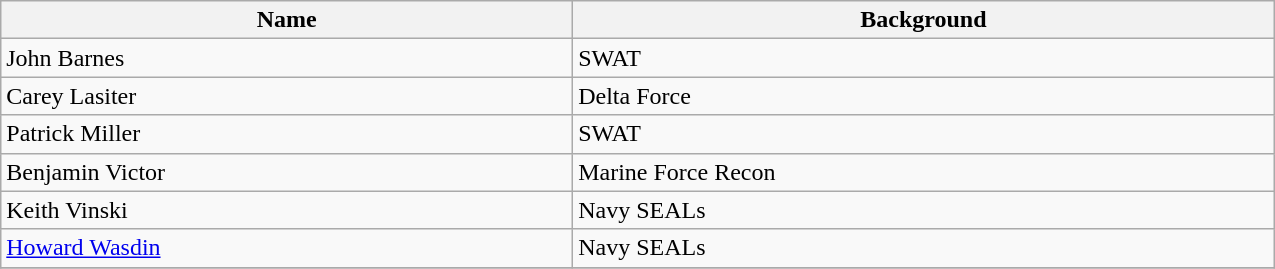<table class="wikitable sortable" width="850px">
<tr>
<th>Name</th>
<th>Background</th>
</tr>
<tr>
<td>John Barnes</td>
<td>SWAT</td>
</tr>
<tr>
<td>Carey Lasiter</td>
<td>Delta Force</td>
</tr>
<tr>
<td>Patrick Miller</td>
<td>SWAT</td>
</tr>
<tr>
<td>Benjamin Victor</td>
<td>Marine Force Recon</td>
</tr>
<tr>
<td>Keith Vinski</td>
<td>Navy SEALs</td>
</tr>
<tr>
<td><a href='#'>Howard Wasdin</a></td>
<td>Navy SEALs</td>
</tr>
<tr>
</tr>
</table>
